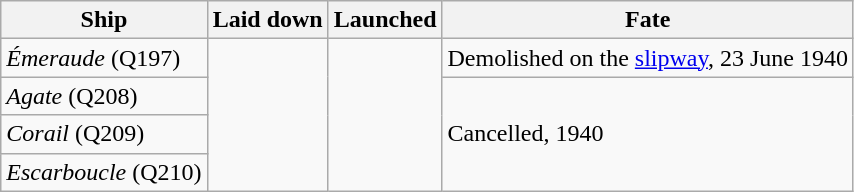<table class="wikitable">
<tr>
<th>Ship</th>
<th>Laid down</th>
<th>Launched</th>
<th>Fate</th>
</tr>
<tr>
<td><em>Émeraude</em> (Q197)</td>
<td rowspan=4></td>
<td rowspan=4></td>
<td>Demolished on the <a href='#'>slipway</a>, 23 June 1940</td>
</tr>
<tr>
<td><em>Agate</em> (Q208)</td>
<td rowspan=3>Cancelled, 1940</td>
</tr>
<tr>
<td><em>Corail</em> (Q209)</td>
</tr>
<tr>
<td><em>Escarboucle</em> (Q210)</td>
</tr>
</table>
